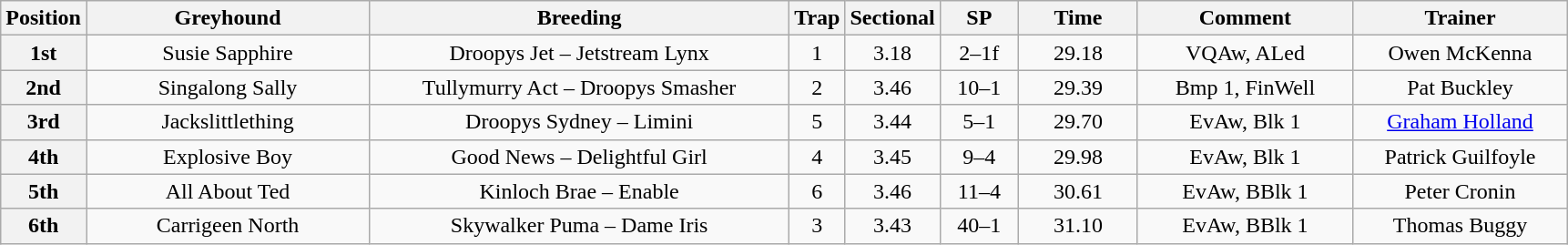<table class="wikitable" style="text-align: center">
<tr>
<th width=30>Position</th>
<th width=200>Greyhound</th>
<th width=300>Breeding</th>
<th width=20>Trap</th>
<th width=30>Sectional</th>
<th width=50>SP</th>
<th width=80>Time</th>
<th width=150>Comment</th>
<th width=150>Trainer</th>
</tr>
<tr>
<th>1st</th>
<td>Susie Sapphire</td>
<td>Droopys Jet – Jetstream Lynx</td>
<td>1</td>
<td>3.18</td>
<td>2–1f</td>
<td>29.18</td>
<td>VQAw, ALed</td>
<td>Owen McKenna</td>
</tr>
<tr>
<th>2nd</th>
<td>Singalong Sally</td>
<td>Tullymurry Act – Droopys Smasher</td>
<td>2</td>
<td>3.46</td>
<td>10–1</td>
<td>29.39</td>
<td>Bmp 1, FinWell</td>
<td>Pat Buckley</td>
</tr>
<tr>
<th>3rd</th>
<td>Jackslittlething</td>
<td>Droopys Sydney – Limini</td>
<td>5</td>
<td>3.44</td>
<td>5–1</td>
<td>29.70</td>
<td>EvAw, Blk 1</td>
<td><a href='#'>Graham Holland</a></td>
</tr>
<tr>
<th>4th</th>
<td>Explosive Boy</td>
<td>Good News – Delightful Girl</td>
<td>4</td>
<td>3.45</td>
<td>9–4</td>
<td>29.98</td>
<td>EvAw, Blk 1</td>
<td>Patrick Guilfoyle</td>
</tr>
<tr>
<th>5th</th>
<td>All About Ted</td>
<td>Kinloch Brae – Enable</td>
<td>6</td>
<td>3.46</td>
<td>11–4</td>
<td>30.61</td>
<td>EvAw, BBlk 1</td>
<td>Peter Cronin</td>
</tr>
<tr>
<th>6th</th>
<td>Carrigeen North</td>
<td>Skywalker Puma – Dame Iris</td>
<td>3</td>
<td>3.43</td>
<td>40–1</td>
<td>31.10</td>
<td>EvAw, BBlk 1</td>
<td>Thomas Buggy</td>
</tr>
</table>
